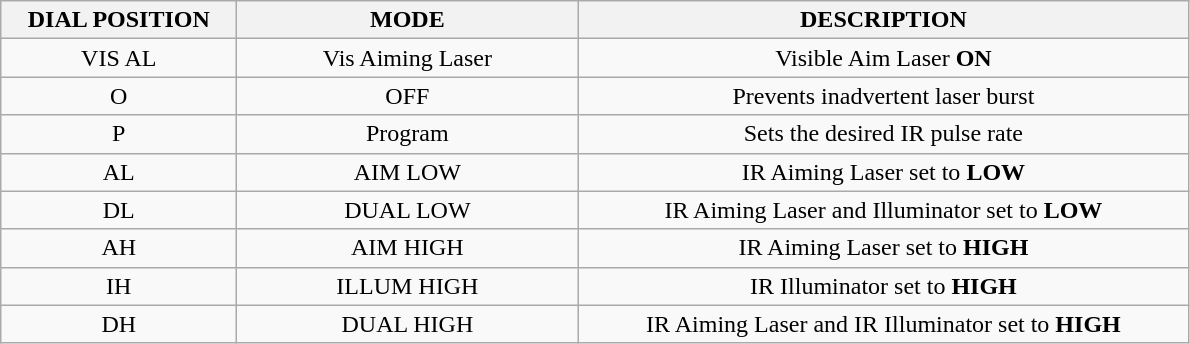<table class="wikitable" style="text-align:center">
<tr>
<th style="width:150px">DIAL POSITION</th>
<th style="width:220px">MODE</th>
<th style="width:400px" ">DESCRIPTION</th>
</tr>
<tr>
<td style="text-align:center;">VIS AL</td>
<td style="text-align:center;">Vis Aiming Laser</td>
<td>Visible Aim Laser <strong>ON</strong></td>
</tr>
<tr>
<td style="text-align:center;">O</td>
<td style="text-align:center;">OFF</td>
<td>Prevents inadvertent laser burst</td>
</tr>
<tr>
<td style="text-align:center;">P</td>
<td>Program</td>
<td>Sets the desired IR pulse rate</td>
</tr>
<tr>
<td style="text-align:center;">AL</td>
<td style="text-align:center;">AIM LOW</td>
<td>IR Aiming Laser set to <strong>LOW</strong></td>
</tr>
<tr>
<td style="text-align:center;">DL</td>
<td style="text-align:center;">DUAL LOW</td>
<td>IR Aiming Laser and Illuminator set to <strong>LOW</strong></td>
</tr>
<tr>
<td style="text-align:center;">AH</td>
<td style="text-align:center;">AIM HIGH</td>
<td>IR Aiming Laser set to <strong>HIGH</strong></td>
</tr>
<tr>
<td style="text-align:center;">IH</td>
<td style="text-align:center;">ILLUM HIGH</td>
<td>IR Illuminator set to <strong>HIGH</strong></td>
</tr>
<tr>
<td style="text-align:center;">DH</td>
<td style="text-align:center;">DUAL HIGH</td>
<td>IR Aiming Laser and IR Illuminator set to <strong>HIGH</strong></td>
</tr>
</table>
